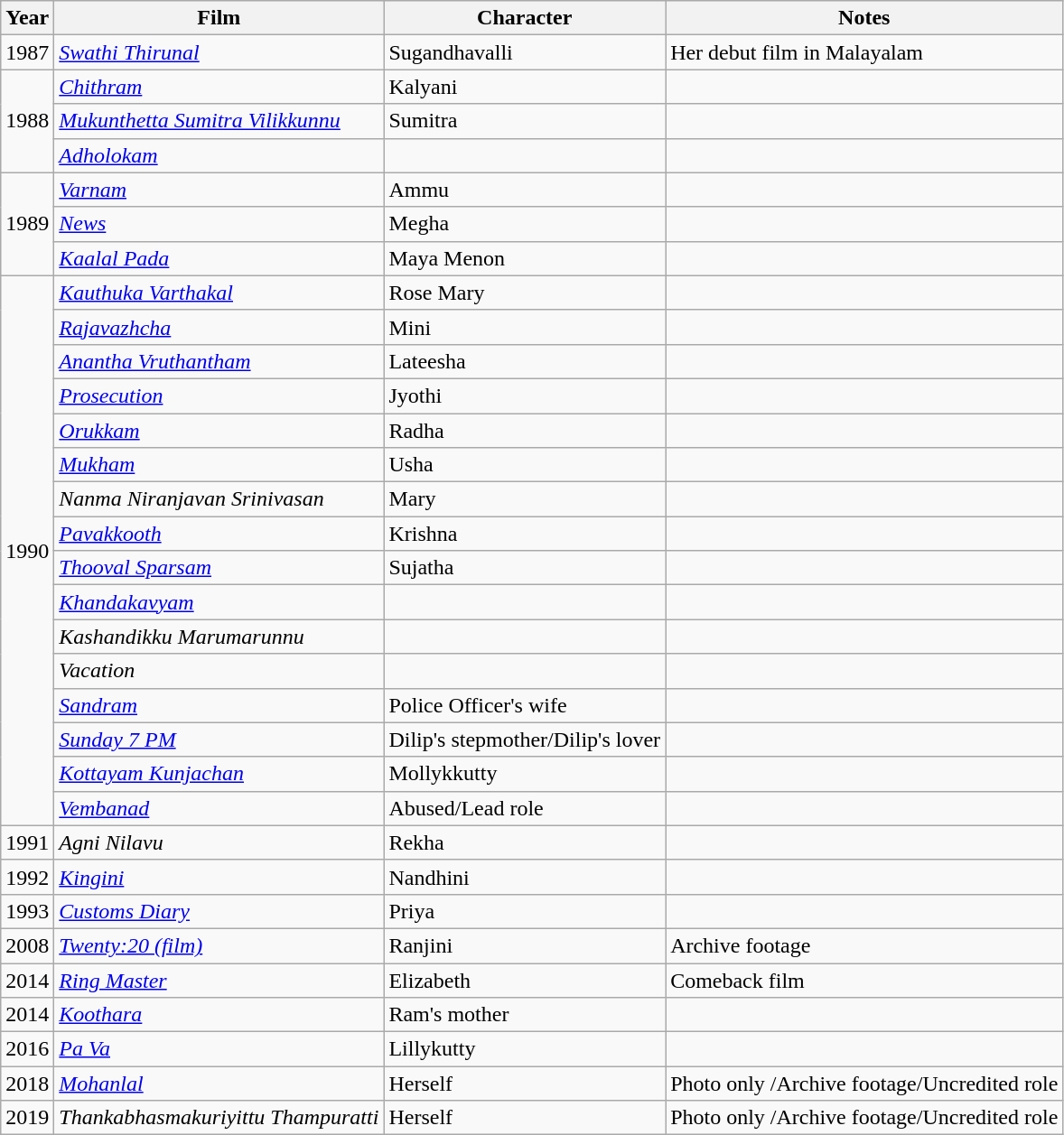<table class="wikitable sortable">
<tr>
<th>Year</th>
<th>Film</th>
<th>Character</th>
<th>Notes</th>
</tr>
<tr>
<td>1987</td>
<td><em><a href='#'>Swathi Thirunal</a></em></td>
<td>Sugandhavalli</td>
<td>Her debut film in Malayalam</td>
</tr>
<tr>
<td rowspan="3">1988</td>
<td><em><a href='#'>Chithram</a></em></td>
<td>Kalyani</td>
<td></td>
</tr>
<tr>
<td><em><a href='#'>Mukunthetta Sumitra Vilikkunnu</a></em></td>
<td>Sumitra</td>
<td></td>
</tr>
<tr>
<td><em><a href='#'>Adholokam</a></em></td>
<td></td>
<td></td>
</tr>
<tr>
<td rowspan='3'>1989</td>
<td><em><a href='#'>Varnam</a></em></td>
<td>Ammu</td>
<td></td>
</tr>
<tr>
<td><em><a href='#'>News</a></em></td>
<td>Megha</td>
<td></td>
</tr>
<tr>
<td><em><a href='#'>Kaalal Pada</a></em></td>
<td>Maya Menon</td>
<td></td>
</tr>
<tr>
<td rowspan="16">1990</td>
<td><em><a href='#'>Kauthuka Varthakal</a></em></td>
<td>Rose Mary</td>
<td></td>
</tr>
<tr>
<td><em><a href='#'>Rajavazhcha</a></em></td>
<td>Mini</td>
<td></td>
</tr>
<tr>
<td><em><a href='#'>Anantha Vruthantham</a></em></td>
<td>Lateesha</td>
<td></td>
</tr>
<tr>
<td><em><a href='#'>Prosecution</a></em></td>
<td>Jyothi</td>
<td></td>
</tr>
<tr>
<td><em><a href='#'>Orukkam</a></em></td>
<td>Radha</td>
<td></td>
</tr>
<tr>
<td><em><a href='#'>Mukham</a></em></td>
<td>Usha</td>
<td></td>
</tr>
<tr>
<td><em>Nanma Niranjavan Srinivasan</em></td>
<td>Mary</td>
<td></td>
</tr>
<tr>
<td><em><a href='#'>Pavakkooth</a></em></td>
<td>Krishna</td>
<td></td>
</tr>
<tr>
<td><em><a href='#'>Thooval Sparsam</a></em></td>
<td>Sujatha</td>
<td></td>
</tr>
<tr>
<td><em><a href='#'>Khandakavyam</a></em></td>
<td></td>
<td></td>
</tr>
<tr>
<td><em>Kashandikku Marumarunnu</em></td>
<td></td>
<td></td>
</tr>
<tr>
<td><em>Vacation</em></td>
<td></td>
<td></td>
</tr>
<tr>
<td><em><a href='#'>Sandram</a></em></td>
<td>Police Officer's wife</td>
<td></td>
</tr>
<tr>
<td><em><a href='#'>Sunday 7 PM</a></em></td>
<td>Dilip's stepmother/Dilip's lover</td>
<td></td>
</tr>
<tr>
<td><em><a href='#'>Kottayam Kunjachan</a></em></td>
<td>Mollykkutty</td>
<td></td>
</tr>
<tr>
<td><em><a href='#'>Vembanad</a></em></td>
<td>Abused/Lead role</td>
<td></td>
</tr>
<tr>
<td>1991</td>
<td><em>Agni Nilavu</em></td>
<td>Rekha</td>
<td></td>
</tr>
<tr>
<td>1992</td>
<td><em><a href='#'>Kingini</a></em></td>
<td>Nandhini</td>
<td></td>
</tr>
<tr>
<td>1993</td>
<td><em><a href='#'>Customs Diary</a></em></td>
<td>Priya</td>
<td></td>
</tr>
<tr>
<td>2008</td>
<td><em><a href='#'>Twenty:20 (film)</a></em></td>
<td>Ranjini</td>
<td>Archive footage</td>
</tr>
<tr>
<td>2014</td>
<td><em><a href='#'>Ring Master</a></em></td>
<td>Elizabeth</td>
<td>Comeback film</td>
</tr>
<tr>
<td>2014</td>
<td><em><a href='#'>Koothara</a></em></td>
<td>Ram's mother</td>
<td></td>
</tr>
<tr>
<td>2016</td>
<td><em><a href='#'>Pa Va</a></em></td>
<td>Lillykutty</td>
<td></td>
</tr>
<tr>
<td>2018</td>
<td><em><a href='#'>Mohanlal</a></em></td>
<td>Herself</td>
<td>Photo only /Archive footage/Uncredited role</td>
</tr>
<tr>
<td>2019</td>
<td><em>Thankabhasmakuriyittu Thampuratti</em></td>
<td>Herself</td>
<td>Photo only /Archive footage/Uncredited role</td>
</tr>
</table>
